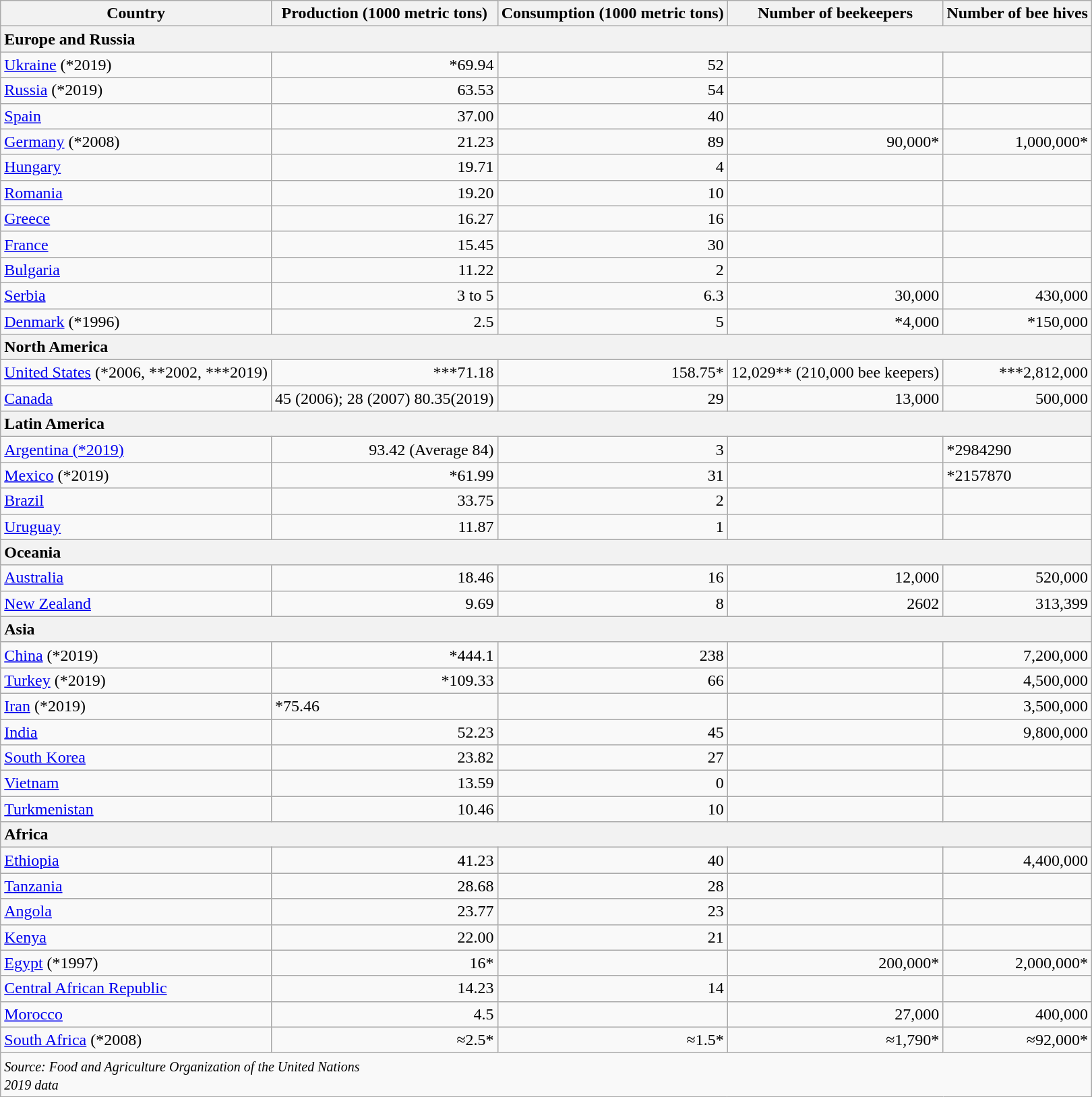<table class="wikitable sortable">
<tr>
<th>Country</th>
<th>Production (1000 metric tons)</th>
<th>Consumption (1000 metric tons)</th>
<th>Number of beekeepers</th>
<th>Number of bee hives</th>
</tr>
<tr>
<th colspan="5" style="text-align:left;">Europe and Russia</th>
</tr>
<tr>
<td> <a href='#'>Ukraine</a> (*2019)</td>
<td style="text-align:right;">*69.94</td>
<td style="text-align:right;">52</td>
<td></td>
<td></td>
</tr>
<tr>
<td> <a href='#'>Russia</a> (*2019)</td>
<td style="text-align:right;">63.53</td>
<td style="text-align:right;">54</td>
<td></td>
<td></td>
</tr>
<tr>
<td> <a href='#'>Spain</a></td>
<td style="text-align:right;">37.00</td>
<td style="text-align:right;">40</td>
<td></td>
<td></td>
</tr>
<tr>
<td> <a href='#'>Germany</a> (*2008)</td>
<td style="text-align:right;">21.23</td>
<td style="text-align:right;">89</td>
<td style="text-align:right;">90,000*</td>
<td style="text-align:right;">1,000,000*</td>
</tr>
<tr>
<td> <a href='#'>Hungary</a></td>
<td style="text-align:right;">19.71</td>
<td style="text-align:right;">4</td>
<td></td>
<td></td>
</tr>
<tr>
<td> <a href='#'>Romania</a></td>
<td style="text-align:right;">19.20</td>
<td style="text-align:right;">10</td>
<td></td>
<td></td>
</tr>
<tr>
<td> <a href='#'>Greece</a></td>
<td style="text-align:right;">16.27</td>
<td style="text-align:right;">16</td>
<td></td>
<td></td>
</tr>
<tr>
<td> <a href='#'>France</a></td>
<td style="text-align:right;">15.45</td>
<td style="text-align:right;">30</td>
<td></td>
<td></td>
</tr>
<tr>
<td> <a href='#'>Bulgaria</a></td>
<td style="text-align:right;">11.22</td>
<td style="text-align:right;">2</td>
<td></td>
<td></td>
</tr>
<tr>
<td> <a href='#'>Serbia</a></td>
<td style="text-align:right;">3 to 5</td>
<td style="text-align:right;">6.3</td>
<td style="text-align:right;">30,000</td>
<td style="text-align:right;">430,000</td>
</tr>
<tr>
<td> <a href='#'>Denmark</a> (*1996)</td>
<td style="text-align:right;">2.5</td>
<td style="text-align:right;">5</td>
<td style="text-align:right;">*4,000</td>
<td style="text-align:right;">*150,000</td>
</tr>
<tr>
<th colspan="5" style="text-align:left;">North America</th>
</tr>
<tr>
<td> <a href='#'>United States</a> (*2006, **2002, ***2019)</td>
<td style="text-align:right;">***71.18</td>
<td style="text-align:right;">158.75*</td>
<td style="text-align:right;">12,029** (210,000 bee keepers)</td>
<td style="text-align:right;">***2,812,000</td>
</tr>
<tr>
<td> <a href='#'>Canada</a></td>
<td style="text-align:right;">45 (2006); 28 (2007) 80.35(2019)</td>
<td style="text-align:right;">29</td>
<td style="text-align:right;">13,000</td>
<td style="text-align:right;">500,000</td>
</tr>
<tr>
<th colspan="5" style="text-align:left;">Latin America</th>
</tr>
<tr>
<td> <a href='#'>Argentina (*2019)</a></td>
<td style="text-align:right;">93.42 (Average 84)</td>
<td style="text-align:right;">3</td>
<td></td>
<td>*2984290</td>
</tr>
<tr>
<td> <a href='#'>Mexico</a> (*2019)</td>
<td style="text-align:right;">*61.99</td>
<td style="text-align:right;">31</td>
<td></td>
<td>*2157870</td>
</tr>
<tr>
<td> <a href='#'>Brazil</a></td>
<td style="text-align:right;">33.75</td>
<td style="text-align:right;">2</td>
<td></td>
<td></td>
</tr>
<tr>
<td> <a href='#'>Uruguay</a></td>
<td style="text-align:right;">11.87</td>
<td style="text-align:right;">1</td>
<td></td>
<td></td>
</tr>
<tr>
<th colspan="5" style="text-align:left;">Oceania</th>
</tr>
<tr>
<td> <a href='#'>Australia</a></td>
<td style="text-align:right;">18.46</td>
<td style="text-align:right;">16</td>
<td style="text-align:right;">12,000</td>
<td style="text-align:right;">520,000</td>
</tr>
<tr>
<td> <a href='#'>New Zealand</a></td>
<td style="text-align:right;">9.69</td>
<td style="text-align:right;">8</td>
<td style="text-align:right;">2602</td>
<td style="text-align:right;">313,399</td>
</tr>
<tr>
<th colspan="5" style="text-align:left;">Asia</th>
</tr>
<tr>
<td> <a href='#'>China</a> (*2019)</td>
<td style="text-align:right;">*444.1</td>
<td style="text-align:right;">238</td>
<td></td>
<td style="text-align:right;">7,200,000</td>
</tr>
<tr>
<td> <a href='#'>Turkey</a> (*2019)</td>
<td style="text-align:right;">*109.33</td>
<td style="text-align:right;">66</td>
<td></td>
<td style="text-align:right;">4,500,000</td>
</tr>
<tr>
<td> <a href='#'>Iran</a> (*2019)</td>
<td>*75.46</td>
<td></td>
<td></td>
<td style="text-align:right;">3,500,000</td>
</tr>
<tr>
<td> <a href='#'>India</a></td>
<td style="text-align:right;">52.23</td>
<td style="text-align:right;">45</td>
<td></td>
<td style="text-align:right;">9,800,000</td>
</tr>
<tr>
<td> <a href='#'>South Korea</a></td>
<td style="text-align:right;">23.82</td>
<td style="text-align:right;">27</td>
<td></td>
<td></td>
</tr>
<tr>
<td> <a href='#'>Vietnam</a></td>
<td style="text-align:right;">13.59</td>
<td style="text-align:right;">0</td>
<td></td>
<td></td>
</tr>
<tr>
<td> <a href='#'>Turkmenistan</a></td>
<td style="text-align:right;">10.46</td>
<td style="text-align:right;">10</td>
<td></td>
<td></td>
</tr>
<tr>
<th colspan="5" style="text-align:left;">Africa</th>
</tr>
<tr>
<td> <a href='#'>Ethiopia</a></td>
<td style="text-align:right;">41.23</td>
<td style="text-align:right;">40</td>
<td></td>
<td style="text-align:right;">4,400,000</td>
</tr>
<tr>
<td> <a href='#'>Tanzania</a></td>
<td style="text-align:right;">28.68</td>
<td style="text-align:right;">28</td>
<td></td>
<td></td>
</tr>
<tr>
<td> <a href='#'>Angola</a></td>
<td style="text-align:right;">23.77</td>
<td style="text-align:right;">23</td>
<td></td>
<td></td>
</tr>
<tr>
<td> <a href='#'>Kenya</a></td>
<td style="text-align:right;">22.00</td>
<td style="text-align:right;">21</td>
<td></td>
<td></td>
</tr>
<tr>
<td> <a href='#'>Egypt</a> (*1997)</td>
<td style="text-align:right;">16*</td>
<td style="text-align:right;"></td>
<td style="text-align:right;">200,000*</td>
<td style="text-align:right;">2,000,000*</td>
</tr>
<tr>
<td> <a href='#'>Central African Republic</a></td>
<td style="text-align:right;">14.23</td>
<td style="text-align:right;">14</td>
<td></td>
<td></td>
</tr>
<tr>
<td> <a href='#'>Morocco</a></td>
<td style="text-align:right;">4.5</td>
<td style="text-align:right;"></td>
<td style="text-align:right;">27,000</td>
<td style="text-align:right;">400,000</td>
</tr>
<tr>
<td> <a href='#'>South Africa</a> (*2008)</td>
<td style="text-align:right;">≈2.5*</td>
<td style="text-align:right;">≈1.5*</td>
<td style="text-align:right;">≈1,790*</td>
<td style="text-align:right;">≈92,000*</td>
</tr>
<tr>
<td colspan="5"><small><em>Source: Food and Agriculture Organization of the United Nations</em><br><em>2019 data</em></small></td>
</tr>
</table>
